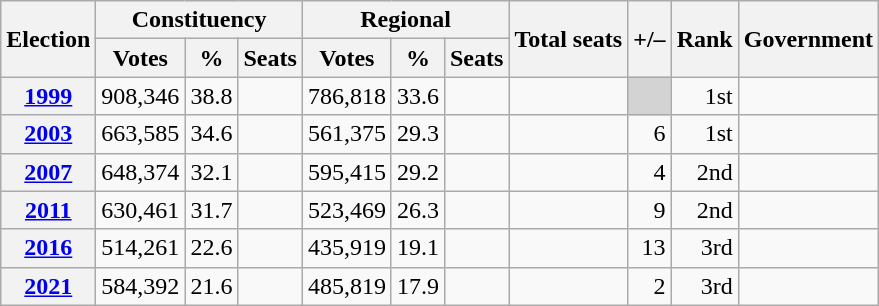<table class="wikitable" style="text-align:right">
<tr>
<th rowspan="2">Election</th>
<th colspan="3">Constituency</th>
<th colspan="3">Regional</th>
<th rowspan="2">Total seats</th>
<th rowspan="2">+/–</th>
<th rowspan="2">Rank</th>
<th rowspan="2">Government</th>
</tr>
<tr>
<th>Votes</th>
<th>%</th>
<th>Seats</th>
<th>Votes</th>
<th>%</th>
<th>Seats</th>
</tr>
<tr>
<th><a href='#'>1999</a></th>
<td>908,346</td>
<td>38.8</td>
<td></td>
<td>786,818</td>
<td>33.6</td>
<td></td>
<td></td>
<td style="background:lightgrey;"></td>
<td> 1st</td>
<td></td>
</tr>
<tr>
<th><a href='#'>2003</a></th>
<td>663,585</td>
<td>34.6</td>
<td></td>
<td>561,375</td>
<td>29.3</td>
<td></td>
<td></td>
<td> 6</td>
<td> 1st</td>
<td></td>
</tr>
<tr>
<th><a href='#'>2007</a></th>
<td>648,374</td>
<td>32.1</td>
<td></td>
<td>595,415</td>
<td>29.2</td>
<td></td>
<td></td>
<td> 4</td>
<td> 2nd</td>
<td></td>
</tr>
<tr>
<th><a href='#'>2011</a></th>
<td>630,461</td>
<td>31.7</td>
<td></td>
<td>523,469</td>
<td>26.3</td>
<td></td>
<td></td>
<td> 9</td>
<td> 2nd</td>
<td></td>
</tr>
<tr>
<th><a href='#'>2016</a></th>
<td>514,261</td>
<td>22.6</td>
<td></td>
<td>435,919</td>
<td>19.1</td>
<td></td>
<td></td>
<td> 13</td>
<td> 3rd</td>
<td></td>
</tr>
<tr>
<th><a href='#'>2021</a></th>
<td>584,392</td>
<td>21.6</td>
<td></td>
<td>485,819</td>
<td>17.9</td>
<td></td>
<td></td>
<td> 2</td>
<td> 3rd</td>
<td></td>
</tr>
</table>
